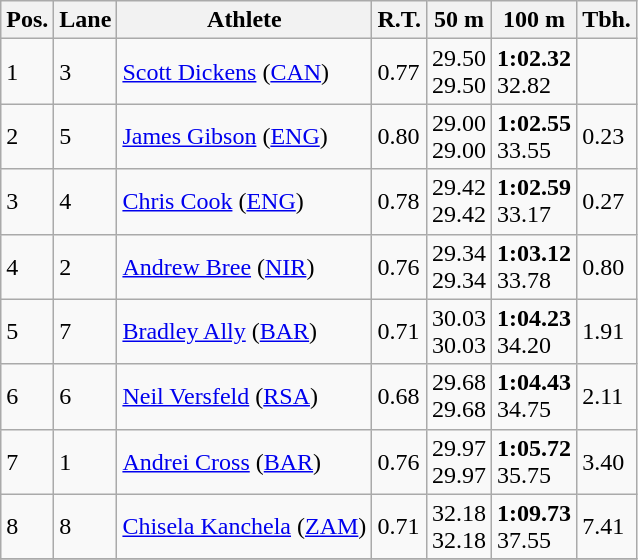<table class="wikitable">
<tr>
<th>Pos.</th>
<th>Lane</th>
<th>Athlete</th>
<th>R.T.</th>
<th>50 m</th>
<th>100 m</th>
<th>Tbh.</th>
</tr>
<tr>
<td>1</td>
<td>3</td>
<td> <a href='#'>Scott Dickens</a> (<a href='#'>CAN</a>)</td>
<td>0.77</td>
<td>29.50<br>29.50</td>
<td><strong>1:02.32</strong><br>32.82</td>
<td> </td>
</tr>
<tr>
<td>2</td>
<td>5</td>
<td> <a href='#'>James Gibson</a> (<a href='#'>ENG</a>)</td>
<td>0.80</td>
<td>29.00<br>29.00</td>
<td><strong>1:02.55</strong><br>33.55</td>
<td>0.23</td>
</tr>
<tr>
<td>3</td>
<td>4</td>
<td> <a href='#'>Chris Cook</a> (<a href='#'>ENG</a>)</td>
<td>0.78</td>
<td>29.42<br>29.42</td>
<td><strong>1:02.59</strong><br>33.17</td>
<td>0.27</td>
</tr>
<tr>
<td>4</td>
<td>2</td>
<td> <a href='#'>Andrew Bree</a> (<a href='#'>NIR</a>)</td>
<td>0.76</td>
<td>29.34<br>29.34</td>
<td><strong>1:03.12</strong><br>33.78</td>
<td>0.80</td>
</tr>
<tr>
<td>5</td>
<td>7</td>
<td> <a href='#'>Bradley Ally</a> (<a href='#'>BAR</a>)</td>
<td>0.71</td>
<td>30.03<br>30.03</td>
<td><strong>1:04.23</strong><br>34.20</td>
<td>1.91</td>
</tr>
<tr>
<td>6</td>
<td>6</td>
<td> <a href='#'>Neil Versfeld</a> (<a href='#'>RSA</a>)</td>
<td>0.68</td>
<td>29.68<br>29.68</td>
<td><strong>1:04.43</strong><br>34.75</td>
<td>2.11</td>
</tr>
<tr>
<td>7</td>
<td>1</td>
<td> <a href='#'>Andrei Cross</a> (<a href='#'>BAR</a>)</td>
<td>0.76</td>
<td>29.97<br>29.97</td>
<td><strong>1:05.72</strong><br>35.75</td>
<td>3.40</td>
</tr>
<tr>
<td>8</td>
<td>8</td>
<td> <a href='#'>Chisela Kanchela</a> (<a href='#'>ZAM</a>)</td>
<td>0.71</td>
<td>32.18<br>32.18</td>
<td><strong>1:09.73</strong><br>37.55</td>
<td>7.41</td>
</tr>
<tr>
</tr>
</table>
